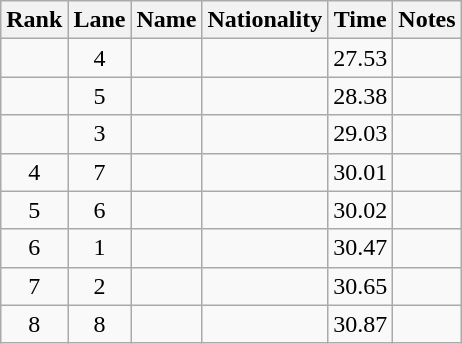<table class="wikitable sortable" style="text-align:center">
<tr>
<th>Rank</th>
<th>Lane</th>
<th>Name</th>
<th>Nationality</th>
<th>Time</th>
<th>Notes</th>
</tr>
<tr>
<td></td>
<td>4</td>
<td align=left></td>
<td align=left></td>
<td>27.53</td>
<td></td>
</tr>
<tr>
<td></td>
<td>5</td>
<td align=left></td>
<td align=left></td>
<td>28.38</td>
<td></td>
</tr>
<tr>
<td></td>
<td>3</td>
<td align=left></td>
<td align=left></td>
<td>29.03</td>
<td></td>
</tr>
<tr>
<td>4</td>
<td>7</td>
<td align=left></td>
<td align=left></td>
<td>30.01</td>
<td></td>
</tr>
<tr>
<td>5</td>
<td>6</td>
<td align=left></td>
<td align=left></td>
<td>30.02</td>
<td></td>
</tr>
<tr>
<td>6</td>
<td>1</td>
<td align=left></td>
<td align=left></td>
<td>30.47</td>
<td></td>
</tr>
<tr>
<td>7</td>
<td>2</td>
<td align=left></td>
<td align=left></td>
<td>30.65</td>
<td></td>
</tr>
<tr>
<td>8</td>
<td>8</td>
<td align=left></td>
<td align=left></td>
<td>30.87</td>
<td></td>
</tr>
</table>
